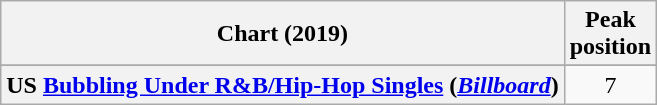<table class="wikitable sortable plainrowheaders" style="text-align:center">
<tr>
<th scope="col">Chart (2019)</th>
<th scope="col">Peak<br>position</th>
</tr>
<tr>
</tr>
<tr>
</tr>
<tr>
<th scope="row">US <a href='#'>Bubbling Under R&B/Hip-Hop Singles</a> (<em><a href='#'>Billboard</a></em>)</th>
<td>7</td>
</tr>
</table>
